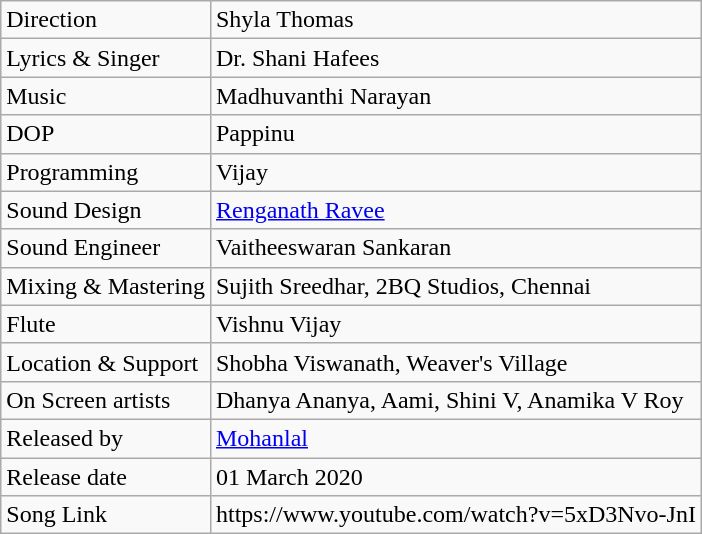<table class="wikitable">
<tr>
<td>Direction</td>
<td>Shyla Thomas</td>
</tr>
<tr>
<td>Lyrics & Singer</td>
<td>Dr. Shani Hafees</td>
</tr>
<tr>
<td>Music</td>
<td>Madhuvanthi Narayan</td>
</tr>
<tr>
<td>DOP</td>
<td>Pappinu</td>
</tr>
<tr>
<td>Programming</td>
<td>Vijay</td>
</tr>
<tr>
<td>Sound Design</td>
<td><a href='#'>Renganath Ravee</a></td>
</tr>
<tr>
<td>Sound Engineer</td>
<td>Vaitheeswaran Sankaran</td>
</tr>
<tr>
<td>Mixing & Mastering</td>
<td>Sujith Sreedhar, 2BQ Studios, Chennai</td>
</tr>
<tr>
<td>Flute</td>
<td>Vishnu Vijay</td>
</tr>
<tr>
<td>Location & Support</td>
<td>Shobha Viswanath, Weaver's Village</td>
</tr>
<tr>
<td>On Screen artists</td>
<td>Dhanya Ananya, Aami, Shini V, Anamika V Roy</td>
</tr>
<tr>
<td>Released by</td>
<td><a href='#'>Mohanlal</a></td>
</tr>
<tr>
<td>Release date</td>
<td>01 March 2020</td>
</tr>
<tr>
<td>Song Link</td>
<td>https://www.youtube.com/watch?v=5xD3Nvo-JnI</td>
</tr>
</table>
